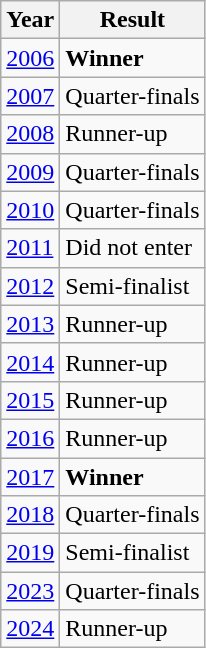<table class="wikitable">
<tr>
<th>Year</th>
<th>Result</th>
</tr>
<tr>
<td><a href='#'>2006</a></td>
<td> <strong>Winner</strong></td>
</tr>
<tr>
<td><a href='#'>2007</a></td>
<td>Quarter-finals</td>
</tr>
<tr>
<td><a href='#'>2008</a></td>
<td> Runner-up</td>
</tr>
<tr>
<td><a href='#'>2009</a></td>
<td>Quarter-finals</td>
</tr>
<tr>
<td><a href='#'>2010</a></td>
<td>Quarter-finals</td>
</tr>
<tr>
<td><a href='#'>2011</a></td>
<td>Did not enter</td>
</tr>
<tr>
<td><a href='#'>2012</a></td>
<td> Semi-finalist</td>
</tr>
<tr>
<td><a href='#'>2013</a></td>
<td> Runner-up</td>
</tr>
<tr>
<td><a href='#'>2014</a></td>
<td> Runner-up</td>
</tr>
<tr>
<td><a href='#'>2015</a></td>
<td> Runner-up</td>
</tr>
<tr>
<td><a href='#'>2016</a></td>
<td> Runner-up</td>
</tr>
<tr>
<td><a href='#'>2017</a></td>
<td> <strong>Winner</strong></td>
</tr>
<tr>
<td><a href='#'>2018</a></td>
<td>Quarter-finals</td>
</tr>
<tr>
<td><a href='#'>2019</a></td>
<td> Semi-finalist</td>
</tr>
<tr>
<td><a href='#'>2023</a></td>
<td>Quarter-finals</td>
</tr>
<tr>
<td><a href='#'>2024</a></td>
<td> Runner-up</td>
</tr>
</table>
